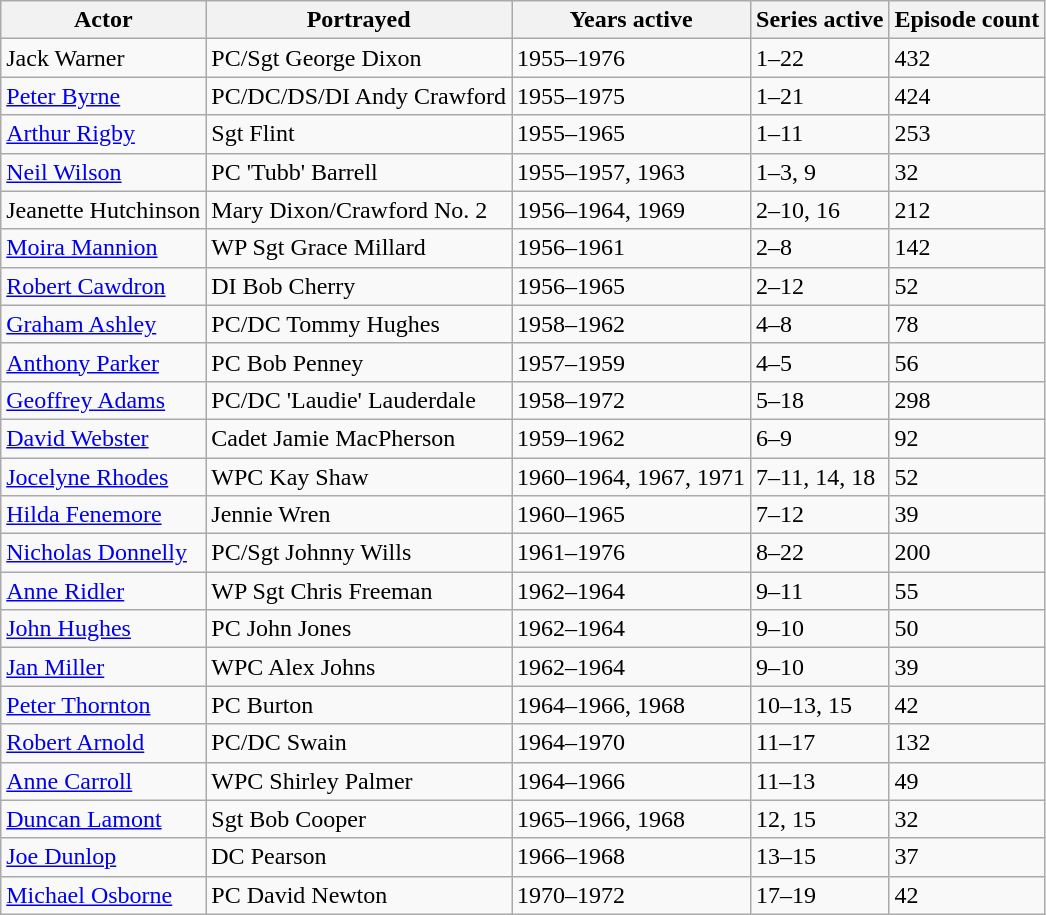<table class="wikitable">
<tr>
<th>Actor</th>
<th>Portrayed</th>
<th>Years active</th>
<th>Series active</th>
<th>Episode count</th>
</tr>
<tr>
<td>Jack Warner</td>
<td>PC/Sgt George Dixon</td>
<td>1955–1976</td>
<td>1–22</td>
<td>432</td>
</tr>
<tr>
<td><a href='#'>Peter Byrne</a></td>
<td>PC/DC/DS/DI Andy Crawford</td>
<td>1955–1975</td>
<td>1–21</td>
<td>424</td>
</tr>
<tr>
<td><a href='#'>Arthur Rigby</a></td>
<td>Sgt Flint</td>
<td>1955–1965</td>
<td>1–11</td>
<td>253</td>
</tr>
<tr>
<td><a href='#'>Neil Wilson</a></td>
<td>PC 'Tubb' Barrell</td>
<td>1955–1957, 1963</td>
<td>1–3, 9</td>
<td>32</td>
</tr>
<tr>
<td>Jeanette Hutchinson</td>
<td>Mary Dixon/Crawford No. 2</td>
<td>1956–1964, 1969</td>
<td>2–10, 16</td>
<td>212</td>
</tr>
<tr>
<td><a href='#'>Moira Mannion</a></td>
<td>WP Sgt Grace Millard</td>
<td>1956–1961</td>
<td>2–8</td>
<td>142</td>
</tr>
<tr>
<td><a href='#'>Robert Cawdron</a></td>
<td>DI Bob Cherry</td>
<td>1956–1965</td>
<td>2–12</td>
<td>52</td>
</tr>
<tr>
<td><a href='#'>Graham Ashley</a></td>
<td>PC/DC Tommy Hughes</td>
<td>1958–1962</td>
<td>4–8</td>
<td>78</td>
</tr>
<tr>
<td><a href='#'>Anthony Parker</a></td>
<td>PC Bob Penney</td>
<td>1957–1959</td>
<td>4–5</td>
<td>56</td>
</tr>
<tr>
<td><a href='#'>Geoffrey Adams</a></td>
<td>PC/DC 'Laudie' Lauderdale</td>
<td>1958–1972</td>
<td>5–18</td>
<td>298</td>
</tr>
<tr>
<td><a href='#'>David Webster</a></td>
<td>Cadet Jamie MacPherson</td>
<td>1959–1962</td>
<td>6–9</td>
<td>92</td>
</tr>
<tr>
<td><a href='#'>Jocelyne Rhodes</a></td>
<td>WPC Kay Shaw</td>
<td>1960–1964, 1967, 1971</td>
<td>7–11, 14, 18</td>
<td>52</td>
</tr>
<tr>
<td><a href='#'>Hilda Fenemore</a></td>
<td>Jennie Wren</td>
<td>1960–1965</td>
<td>7–12</td>
<td>39</td>
</tr>
<tr>
<td><a href='#'>Nicholas Donnelly</a></td>
<td>PC/Sgt Johnny Wills</td>
<td>1961–1976</td>
<td>8–22</td>
<td>200</td>
</tr>
<tr>
<td><a href='#'>Anne Ridler</a></td>
<td>WP Sgt Chris Freeman</td>
<td>1962–1964</td>
<td>9–11</td>
<td>55</td>
</tr>
<tr>
<td><a href='#'>John Hughes</a></td>
<td>PC John Jones</td>
<td>1962–1964</td>
<td>9–10</td>
<td>50</td>
</tr>
<tr>
<td><a href='#'>Jan Miller</a></td>
<td>WPC Alex Johns</td>
<td>1962–1964</td>
<td>9–10</td>
<td>39</td>
</tr>
<tr>
<td><a href='#'>Peter Thornton</a></td>
<td>PC Burton</td>
<td>1964–1966, 1968</td>
<td>10–13, 15</td>
<td>42</td>
</tr>
<tr>
<td><a href='#'>Robert Arnold</a></td>
<td>PC/DC Swain</td>
<td>1964–1970</td>
<td>11–17</td>
<td>132</td>
</tr>
<tr>
<td><a href='#'>Anne Carroll</a></td>
<td>WPC Shirley Palmer</td>
<td>1964–1966</td>
<td>11–13</td>
<td>49</td>
</tr>
<tr>
<td><a href='#'>Duncan Lamont</a></td>
<td>Sgt Bob Cooper</td>
<td>1965–1966, 1968</td>
<td>12, 15</td>
<td>32</td>
</tr>
<tr>
<td><a href='#'>Joe Dunlop</a></td>
<td>DC Pearson</td>
<td>1966–1968</td>
<td>13–15</td>
<td>37</td>
</tr>
<tr>
<td><a href='#'>Michael Osborne</a></td>
<td>PC David Newton</td>
<td>1970–1972</td>
<td>17–19</td>
<td>42</td>
</tr>
</table>
